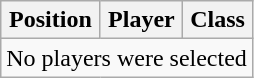<table class="wikitable sortable" border="1">
<tr>
<th>Position</th>
<th>Player</th>
<th>Class</th>
</tr>
<tr align="center">
<td colspan=3>No players were selected</td>
</tr>
</table>
